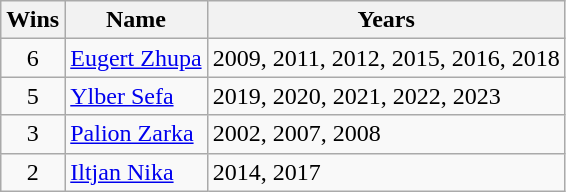<table class="wikitable">
<tr>
<th>Wins</th>
<th>Name</th>
<th>Years</th>
</tr>
<tr>
<td align=center>6</td>
<td><a href='#'>Eugert Zhupa</a></td>
<td align=left>2009, 2011, 2012, 2015, 2016, 2018</td>
</tr>
<tr>
<td align=center>5</td>
<td><a href='#'>Ylber Sefa</a></td>
<td align=left>2019, 2020, 2021, 2022, 2023</td>
</tr>
<tr>
<td align=center>3</td>
<td><a href='#'>Palion Zarka</a></td>
<td align=left>2002, 2007, 2008</td>
</tr>
<tr>
<td align=center>2</td>
<td><a href='#'>Iltjan Nika</a></td>
<td align=left>2014, 2017</td>
</tr>
</table>
